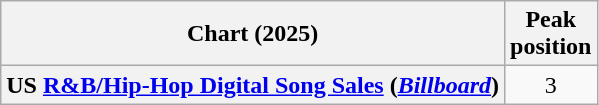<table class="wikitable sortable plainrowheaders" style="text-align:center">
<tr>
<th>Chart (2025)</th>
<th>Peak<br>position</th>
</tr>
<tr>
<th scope="row">US <a href='#'>R&B/Hip-Hop Digital Song Sales</a> (<em><a href='#'>Billboard</a></em>)</th>
<td style="text-align:center;">3</td>
</tr>
</table>
